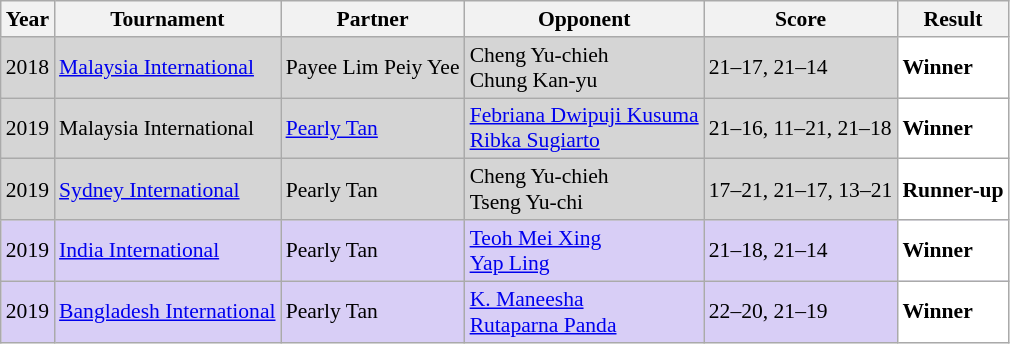<table class="sortable wikitable" style="font-size: 90%;">
<tr>
<th>Year</th>
<th>Tournament</th>
<th>Partner</th>
<th>Opponent</th>
<th>Score</th>
<th>Result</th>
</tr>
<tr style="background:#D5D5D5">
<td align="center">2018</td>
<td align="left"><a href='#'>Malaysia International</a></td>
<td align="left"> Payee Lim Peiy Yee</td>
<td align="left"> Cheng Yu-chieh <br>  Chung Kan-yu</td>
<td align="left">21–17, 21–14</td>
<td style="text-align:left; background:white"> <strong>Winner</strong></td>
</tr>
<tr style="background:#D5D5D5">
<td align="center">2019</td>
<td align="left">Malaysia International</td>
<td align="left"> <a href='#'>Pearly Tan</a></td>
<td align="left"> <a href='#'>Febriana Dwipuji Kusuma</a> <br>  <a href='#'>Ribka Sugiarto</a></td>
<td align="left">21–16, 11–21, 21–18</td>
<td style="text-align:left; background:white"> <strong>Winner</strong></td>
</tr>
<tr style="background:#D5D5D5">
<td align="center">2019</td>
<td align="left"><a href='#'>Sydney International</a></td>
<td align="left"> Pearly Tan</td>
<td align="left"> Cheng Yu-chieh <br>  Tseng Yu-chi</td>
<td align="left">17–21, 21–17, 13–21</td>
<td style="text-align:left; background:white"> <strong>Runner-up</strong></td>
</tr>
<tr style="background:#D8CEF6">
<td align="center">2019</td>
<td align="left"><a href='#'>India International</a></td>
<td align="left"> Pearly Tan</td>
<td align="left"> <a href='#'>Teoh Mei Xing</a> <br>  <a href='#'>Yap Ling</a></td>
<td align="left">21–18, 21–14</td>
<td style="text-align:left; background:white"> <strong>Winner</strong></td>
</tr>
<tr style="background:#D8CEF6">
<td align="center">2019</td>
<td align="left"><a href='#'>Bangladesh International</a></td>
<td align="left"> Pearly Tan</td>
<td align="left"> <a href='#'>K. Maneesha</a> <br>  <a href='#'>Rutaparna Panda</a></td>
<td align="left">22–20, 21–19</td>
<td style="text-align:left; background:white"> <strong>Winner</strong></td>
</tr>
</table>
